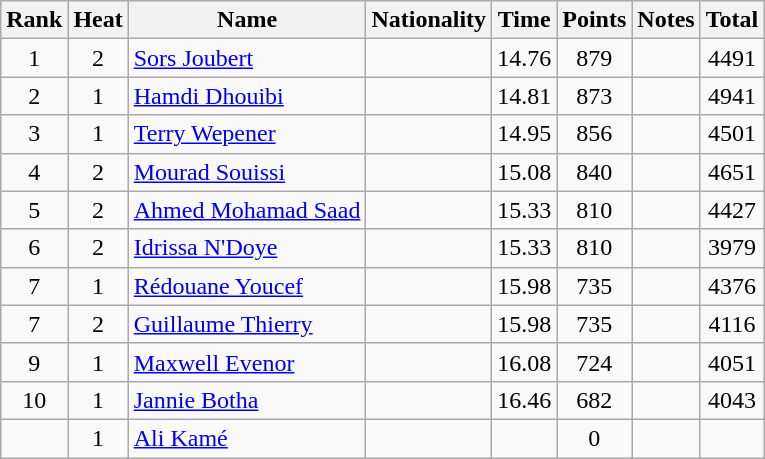<table class="wikitable sortable" style="text-align:center">
<tr>
<th>Rank</th>
<th>Heat</th>
<th>Name</th>
<th>Nationality</th>
<th>Time</th>
<th>Points</th>
<th>Notes</th>
<th>Total</th>
</tr>
<tr>
<td>1</td>
<td>2</td>
<td align="left"><a href='#'>Sors Joubert</a></td>
<td align=left></td>
<td>14.76</td>
<td>879</td>
<td></td>
<td>4491</td>
</tr>
<tr>
<td>2</td>
<td>1</td>
<td align="left"><a href='#'>Hamdi Dhouibi</a></td>
<td align=left></td>
<td>14.81</td>
<td>873</td>
<td></td>
<td>4941</td>
</tr>
<tr>
<td>3</td>
<td>1</td>
<td align="left"><a href='#'>Terry Wepener</a></td>
<td align=left></td>
<td>14.95</td>
<td>856</td>
<td></td>
<td>4501</td>
</tr>
<tr>
<td>4</td>
<td>2</td>
<td align="left"><a href='#'>Mourad Souissi</a></td>
<td align=left></td>
<td>15.08</td>
<td>840</td>
<td></td>
<td>4651</td>
</tr>
<tr>
<td>5</td>
<td>2</td>
<td align="left"><a href='#'>Ahmed Mohamad Saad</a></td>
<td align=left></td>
<td>15.33</td>
<td>810</td>
<td></td>
<td>4427</td>
</tr>
<tr>
<td>6</td>
<td>2</td>
<td align="left"><a href='#'>Idrissa N'Doye</a></td>
<td align=left></td>
<td>15.33</td>
<td>810</td>
<td></td>
<td>3979</td>
</tr>
<tr>
<td>7</td>
<td>1</td>
<td align="left"><a href='#'>Rédouane Youcef</a></td>
<td align=left></td>
<td>15.98</td>
<td>735</td>
<td></td>
<td>4376</td>
</tr>
<tr>
<td>7</td>
<td>2</td>
<td align="left"><a href='#'>Guillaume Thierry</a></td>
<td align=left></td>
<td>15.98</td>
<td>735</td>
<td></td>
<td>4116</td>
</tr>
<tr>
<td>9</td>
<td>1</td>
<td align="left"><a href='#'>Maxwell Evenor</a></td>
<td align=left></td>
<td>16.08</td>
<td>724</td>
<td></td>
<td>4051</td>
</tr>
<tr>
<td>10</td>
<td>1</td>
<td align="left"><a href='#'>Jannie Botha</a></td>
<td align=left></td>
<td>16.46</td>
<td>682</td>
<td></td>
<td>4043</td>
</tr>
<tr>
<td></td>
<td>1</td>
<td align="left"><a href='#'>Ali Kamé</a></td>
<td align=left></td>
<td></td>
<td>0</td>
<td></td>
<td></td>
</tr>
</table>
